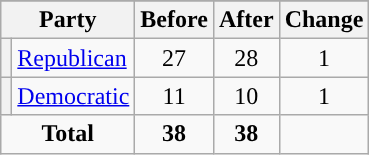<table class="wikitable" style="text-align:center;">
<tr>
</tr>
<tr>
<th colspan=2>Party</th>
<th>Before</th>
<th>After</th>
<th>Change</th>
</tr>
<tr>
<th style="background-color:"></th>
<td style="text-align:left;"><a href='#'>Republican</a></td>
<td>27</td>
<td>28</td>
<td> 1</td>
</tr>
<tr>
<th style="background-color:"></th>
<td style="text-align:left;"><a href='#'>Democratic</a></td>
<td>11</td>
<td>10</td>
<td> 1</td>
</tr>
<tr>
<td colspan=2><strong>Total</strong></td>
<td><strong>38</strong></td>
<td><strong>38</strong></td>
<td></td>
</tr>
</table>
